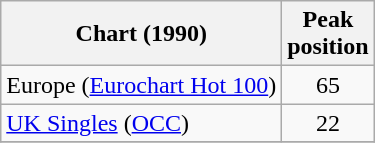<table class="wikitable sortable">
<tr>
<th>Chart (1990)</th>
<th>Peak<br>position</th>
</tr>
<tr>
<td>Europe (<a href='#'>Eurochart Hot 100</a>)</td>
<td align="center">65</td>
</tr>
<tr>
<td><a href='#'>UK Singles</a> (<a href='#'>OCC</a>)</td>
<td align="center">22</td>
</tr>
<tr>
</tr>
</table>
